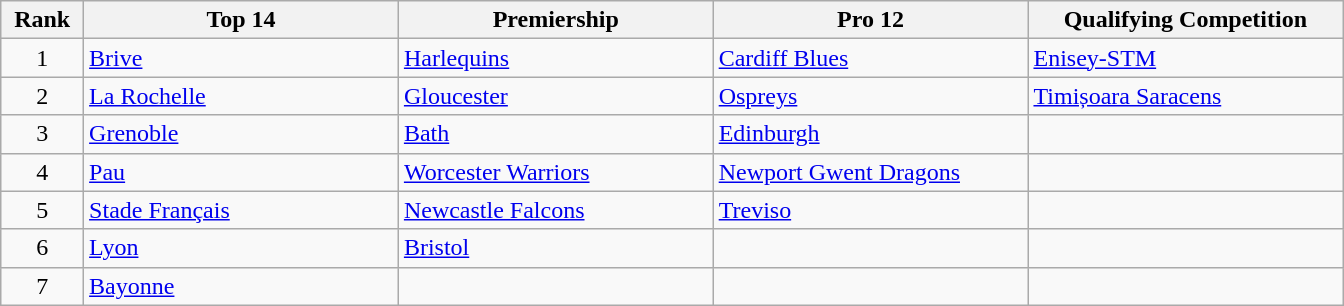<table class="wikitable">
<tr>
<th width=5%>Rank</th>
<th width=19%>Top 14</th>
<th width=19%>Premiership</th>
<th width=19%>Pro 12</th>
<th width=19%>Qualifying Competition</th>
</tr>
<tr>
<td align=center>1</td>
<td> <a href='#'>Brive</a></td>
<td> <a href='#'>Harlequins</a></td>
<td> <a href='#'>Cardiff Blues</a></td>
<td> <a href='#'>Enisey-STM</a></td>
</tr>
<tr>
<td align=center>2</td>
<td> <a href='#'>La Rochelle</a></td>
<td> <a href='#'>Gloucester</a></td>
<td> <a href='#'>Ospreys</a></td>
<td> <a href='#'>Timișoara Saracens</a></td>
</tr>
<tr>
<td align=center>3</td>
<td> <a href='#'>Grenoble</a></td>
<td> <a href='#'>Bath</a></td>
<td> <a href='#'>Edinburgh</a></td>
<td></td>
</tr>
<tr>
<td align=center>4</td>
<td> <a href='#'>Pau</a></td>
<td> <a href='#'>Worcester Warriors</a></td>
<td> <a href='#'>Newport Gwent Dragons</a></td>
<td></td>
</tr>
<tr>
<td align=center>5</td>
<td> <a href='#'>Stade Français</a></td>
<td> <a href='#'>Newcastle Falcons</a></td>
<td> <a href='#'>Treviso</a></td>
<td></td>
</tr>
<tr>
<td align=center>6</td>
<td> <a href='#'>Lyon</a></td>
<td> <a href='#'>Bristol</a></td>
<td></td>
<td></td>
</tr>
<tr>
<td align=center>7</td>
<td> <a href='#'>Bayonne</a></td>
<td></td>
<td></td>
<td></td>
</tr>
</table>
